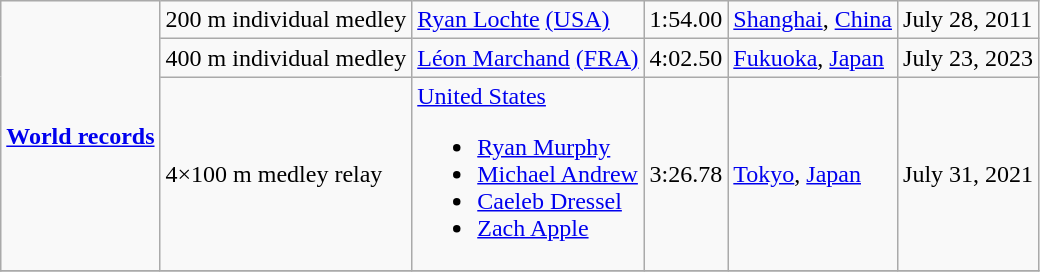<table class="wikitable">
<tr>
<td rowspan="3"><strong><a href='#'>World records</a></strong></td>
<td>200 m individual medley</td>
<td> <a href='#'>Ryan Lochte</a> <span><a href='#'>(USA)</a></span></td>
<td>1:54.00</td>
<td><a href='#'>Shanghai</a>, <a href='#'>China</a></td>
<td>July 28, 2011</td>
</tr>
<tr>
<td>400 m individual medley</td>
<td> <a href='#'>Léon Marchand</a> <span><a href='#'>(FRA)</a></span></td>
<td>4:02.50</td>
<td><a href='#'>Fukuoka</a>, <a href='#'>Japan</a></td>
<td>July 23, 2023</td>
</tr>
<tr>
<td>4×100 m medley relay</td>
<td> <a href='#'>United States</a><br><ul><li><a href='#'>Ryan Murphy</a></li><li><a href='#'>Michael Andrew</a></li><li><a href='#'>Caeleb Dressel</a></li><li><a href='#'>Zach Apple</a></li></ul></td>
<td>3:26.78</td>
<td><a href='#'>Tokyo</a>, <a href='#'>Japan</a></td>
<td>July 31, 2021</td>
</tr>
<tr>
</tr>
</table>
